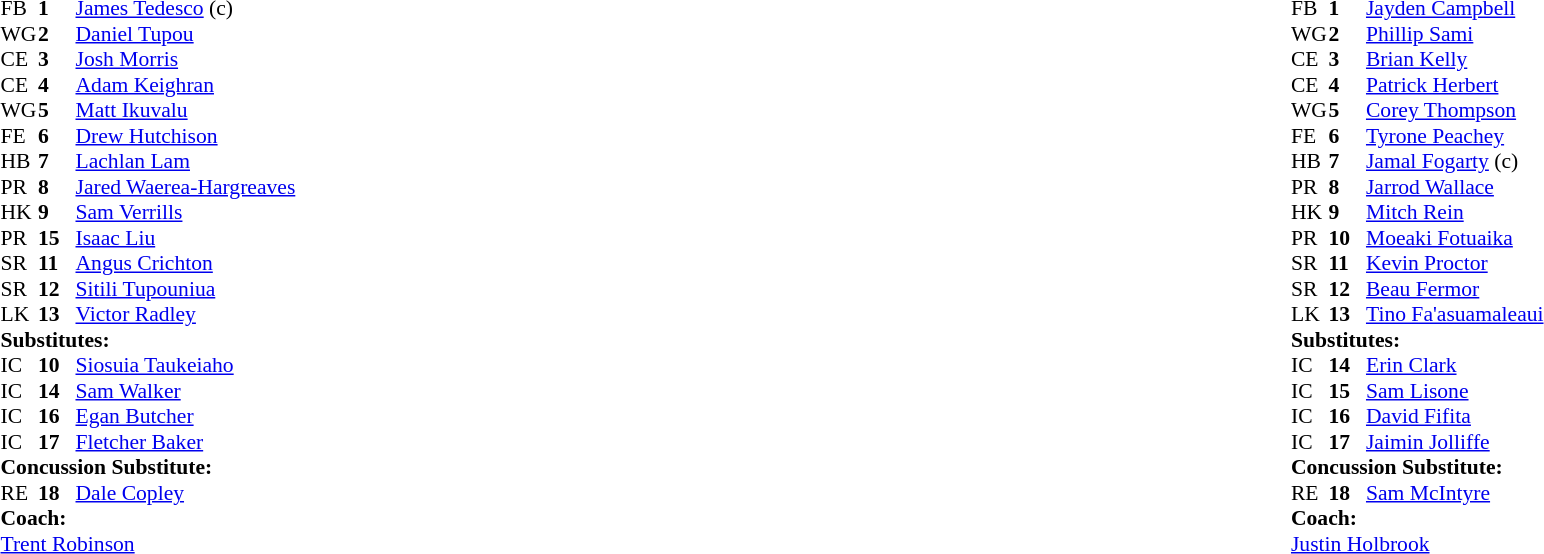<table class="mw-collapsible mw-collapsed" width="100%">
<tr>
<td valign="top" width="50%"><br><table cellspacing="0" cellpadding="0" style="font-size: 90%">
<tr>
<th width="25"></th>
<th width="25"></th>
</tr>
<tr>
<td>FB</td>
<td><strong>1</strong></td>
<td><a href='#'>James Tedesco</a> (c)</td>
</tr>
<tr>
<td>WG</td>
<td><strong>2</strong></td>
<td><a href='#'>Daniel Tupou</a></td>
</tr>
<tr>
<td>CE</td>
<td><strong>3</strong></td>
<td><a href='#'>Josh Morris</a></td>
</tr>
<tr>
<td>CE</td>
<td><strong>4</strong></td>
<td><a href='#'>Adam Keighran</a></td>
</tr>
<tr>
<td>WG</td>
<td><strong>5</strong></td>
<td><a href='#'>Matt Ikuvalu</a></td>
</tr>
<tr>
<td>FE</td>
<td><strong>6</strong></td>
<td><a href='#'>Drew Hutchison</a></td>
</tr>
<tr>
<td>HB</td>
<td><strong>7</strong></td>
<td><a href='#'>Lachlan Lam</a></td>
</tr>
<tr>
<td>PR</td>
<td><strong>8</strong></td>
<td><a href='#'>Jared Waerea-Hargreaves</a></td>
</tr>
<tr>
<td>HK</td>
<td><strong>9</strong></td>
<td><a href='#'>Sam Verrills</a></td>
</tr>
<tr>
<td>PR</td>
<td><strong>15</strong></td>
<td><a href='#'>Isaac Liu</a></td>
</tr>
<tr>
<td>SR</td>
<td><strong>11</strong></td>
<td><a href='#'>Angus Crichton</a></td>
</tr>
<tr>
<td>SR</td>
<td><strong>12</strong></td>
<td><a href='#'>Sitili Tupouniua</a></td>
</tr>
<tr>
<td>LK</td>
<td><strong>13</strong></td>
<td><a href='#'>Victor Radley</a></td>
</tr>
<tr>
<td colspan="3"><strong>Substitutes:</strong></td>
</tr>
<tr>
<td>IC</td>
<td><strong>10</strong></td>
<td><a href='#'>Siosuia Taukeiaho</a></td>
</tr>
<tr>
<td>IC</td>
<td><strong>14</strong></td>
<td><a href='#'>Sam Walker</a></td>
</tr>
<tr>
<td>IC</td>
<td><strong>16</strong></td>
<td><a href='#'>Egan Butcher</a></td>
</tr>
<tr>
<td>IC</td>
<td><strong>17</strong></td>
<td><a href='#'>Fletcher Baker</a></td>
</tr>
<tr>
<td colspan="3"><strong>Concussion Substitute:</strong></td>
</tr>
<tr>
<td>RE</td>
<td><strong>18</strong></td>
<td><a href='#'>Dale Copley</a></td>
</tr>
<tr>
<td colspan="3"><strong>Coach:</strong></td>
</tr>
<tr>
<td colspan="4"><a href='#'>Trent Robinson</a></td>
</tr>
</table>
</td>
<td valign="top" width="50%"><br><table cellspacing="0" cellpadding="0" align="center" style="font-size: 90%">
<tr>
<th width="25"></th>
<th width="25"></th>
</tr>
<tr>
<td>FB</td>
<td><strong>1</strong></td>
<td><a href='#'>Jayden Campbell</a></td>
</tr>
<tr>
<td>WG</td>
<td><strong>2</strong></td>
<td><a href='#'>Phillip Sami</a></td>
</tr>
<tr>
<td>CE</td>
<td><strong>3</strong></td>
<td><a href='#'>Brian Kelly</a></td>
</tr>
<tr>
<td>CE</td>
<td><strong>4</strong></td>
<td><a href='#'>Patrick Herbert</a></td>
</tr>
<tr>
<td>WG</td>
<td><strong>5</strong></td>
<td><a href='#'>Corey Thompson</a></td>
</tr>
<tr>
<td>FE</td>
<td><strong>6</strong></td>
<td><a href='#'>Tyrone Peachey</a></td>
</tr>
<tr>
<td>HB</td>
<td><strong>7</strong></td>
<td><a href='#'>Jamal Fogarty</a> (c)</td>
</tr>
<tr>
<td>PR</td>
<td><strong>8</strong></td>
<td><a href='#'>Jarrod Wallace</a></td>
</tr>
<tr>
<td>HK</td>
<td><strong>9</strong></td>
<td><a href='#'>Mitch Rein</a></td>
</tr>
<tr>
<td>PR</td>
<td><strong>10</strong></td>
<td><a href='#'>Moeaki Fotuaika</a></td>
</tr>
<tr>
<td>SR</td>
<td><strong>11</strong></td>
<td><a href='#'>Kevin Proctor</a></td>
</tr>
<tr>
<td>SR</td>
<td><strong>12</strong></td>
<td><a href='#'>Beau Fermor</a></td>
</tr>
<tr>
<td>LK</td>
<td><strong>13</strong></td>
<td><a href='#'>Tino Fa'asuamaleaui</a></td>
</tr>
<tr>
<td colspan="3"><strong>Substitutes:</strong></td>
</tr>
<tr>
<td>IC</td>
<td><strong>14</strong></td>
<td><a href='#'>Erin Clark</a></td>
</tr>
<tr>
<td>IC</td>
<td><strong>15</strong></td>
<td><a href='#'>Sam Lisone</a></td>
</tr>
<tr>
<td>IC</td>
<td><strong>16</strong></td>
<td><a href='#'>David Fifita</a></td>
</tr>
<tr>
<td>IC</td>
<td><strong>17</strong></td>
<td><a href='#'>Jaimin Jolliffe</a></td>
</tr>
<tr>
<td colspan="3"><strong>Concussion Substitute:</strong></td>
</tr>
<tr>
<td>RE</td>
<td><strong>18</strong></td>
<td><a href='#'>Sam McIntyre</a></td>
</tr>
<tr>
<td colspan="3"><strong>Coach:</strong></td>
</tr>
<tr>
<td colspan="4"><a href='#'>Justin Holbrook</a></td>
</tr>
</table>
</td>
</tr>
<tr>
</tr>
</table>
